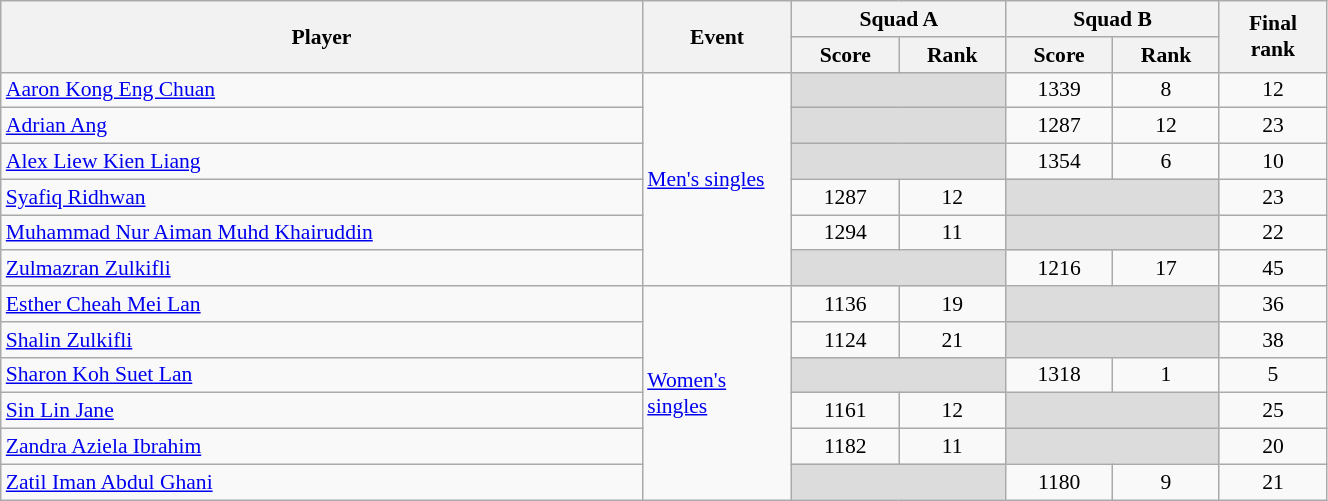<table class="wikitable" width="70%" style="text-align:center; font-size:90%">
<tr>
<th rowspan=2 width="30%">Player</th>
<th rowspan=2 width="7%">Event</th>
<th colspan=2 width="10%">Squad A</th>
<th colspan=2 width="10%">Squad B</th>
<th rowspan=2 width="5%">Final rank</th>
</tr>
<tr>
<th width="5%">Score</th>
<th width="5%">Rank</th>
<th width="5%">Score</th>
<th width="5%">Rank</th>
</tr>
<tr>
<td align=left><a href='#'>Aaron Kong Eng Chuan</a></td>
<td rowspan=6 align=left><a href='#'>Men's singles</a></td>
<td bgcolor=#DCDCDC colspan=2></td>
<td>1339</td>
<td>8</td>
<td>12</td>
</tr>
<tr>
<td align=left><a href='#'>Adrian Ang</a></td>
<td bgcolor=#DCDCDC colspan=2></td>
<td>1287</td>
<td>12</td>
<td>23</td>
</tr>
<tr>
<td align=left><a href='#'>Alex Liew Kien Liang</a></td>
<td bgcolor=#DCDCDC colspan=2></td>
<td>1354</td>
<td>6</td>
<td>10</td>
</tr>
<tr>
<td align=left><a href='#'>Syafiq Ridhwan</a></td>
<td>1287</td>
<td>12</td>
<td bgcolor=#DCDCDC colspan=2></td>
<td>23</td>
</tr>
<tr>
<td align=left><a href='#'>Muhammad Nur Aiman Muhd Khairuddin</a></td>
<td>1294</td>
<td>11</td>
<td bgcolor=#DCDCDC colspan=2></td>
<td>22</td>
</tr>
<tr>
<td align=left><a href='#'>Zulmazran Zulkifli</a></td>
<td bgcolor=#DCDCDC colspan=2></td>
<td>1216</td>
<td>17</td>
<td>45</td>
</tr>
<tr>
<td align=left><a href='#'>Esther Cheah Mei Lan</a></td>
<td rowspan=6 align=left><a href='#'>Women's singles</a></td>
<td>1136</td>
<td>19</td>
<td bgcolor=#DCDCDC colspan=2></td>
<td>36</td>
</tr>
<tr>
<td align=left><a href='#'>Shalin Zulkifli</a></td>
<td>1124</td>
<td>21</td>
<td bgcolor=#DCDCDC colspan=2></td>
<td>38</td>
</tr>
<tr>
<td align=left><a href='#'>Sharon Koh Suet Lan</a></td>
<td bgcolor=#DCDCDC colspan=2></td>
<td>1318</td>
<td>1</td>
<td>5</td>
</tr>
<tr>
<td align=left><a href='#'>Sin Lin Jane</a></td>
<td>1161</td>
<td>12</td>
<td bgcolor=#DCDCDC colspan=2></td>
<td>25</td>
</tr>
<tr>
<td align=left><a href='#'>Zandra Aziela Ibrahim</a></td>
<td>1182</td>
<td>11</td>
<td bgcolor=#DCDCDC colspan=2></td>
<td>20</td>
</tr>
<tr>
<td align=left><a href='#'>Zatil Iman Abdul Ghani</a></td>
<td bgcolor=#DCDCDC colspan=2></td>
<td>1180</td>
<td>9</td>
<td>21</td>
</tr>
</table>
